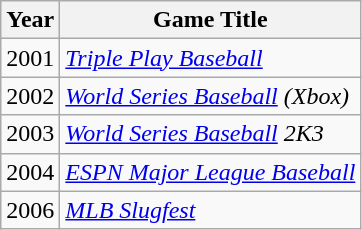<table class="wikitable sortable">
<tr>
<th abbr="#">Year</th>
<th abbr="title">Game Title</th>
</tr>
<tr>
<td>2001</td>
<td><em><a href='#'>Triple Play Baseball</a></em></td>
</tr>
<tr>
<td>2002</td>
<td><em><a href='#'>World Series Baseball</a> (Xbox)</em></td>
</tr>
<tr>
<td>2003</td>
<td><em><a href='#'>World Series Baseball</a> 2K3</em></td>
</tr>
<tr>
<td>2004</td>
<td><em><a href='#'>ESPN Major League Baseball</a></em></td>
</tr>
<tr>
<td>2006</td>
<td><em><a href='#'>MLB Slugfest</a></em></td>
</tr>
</table>
